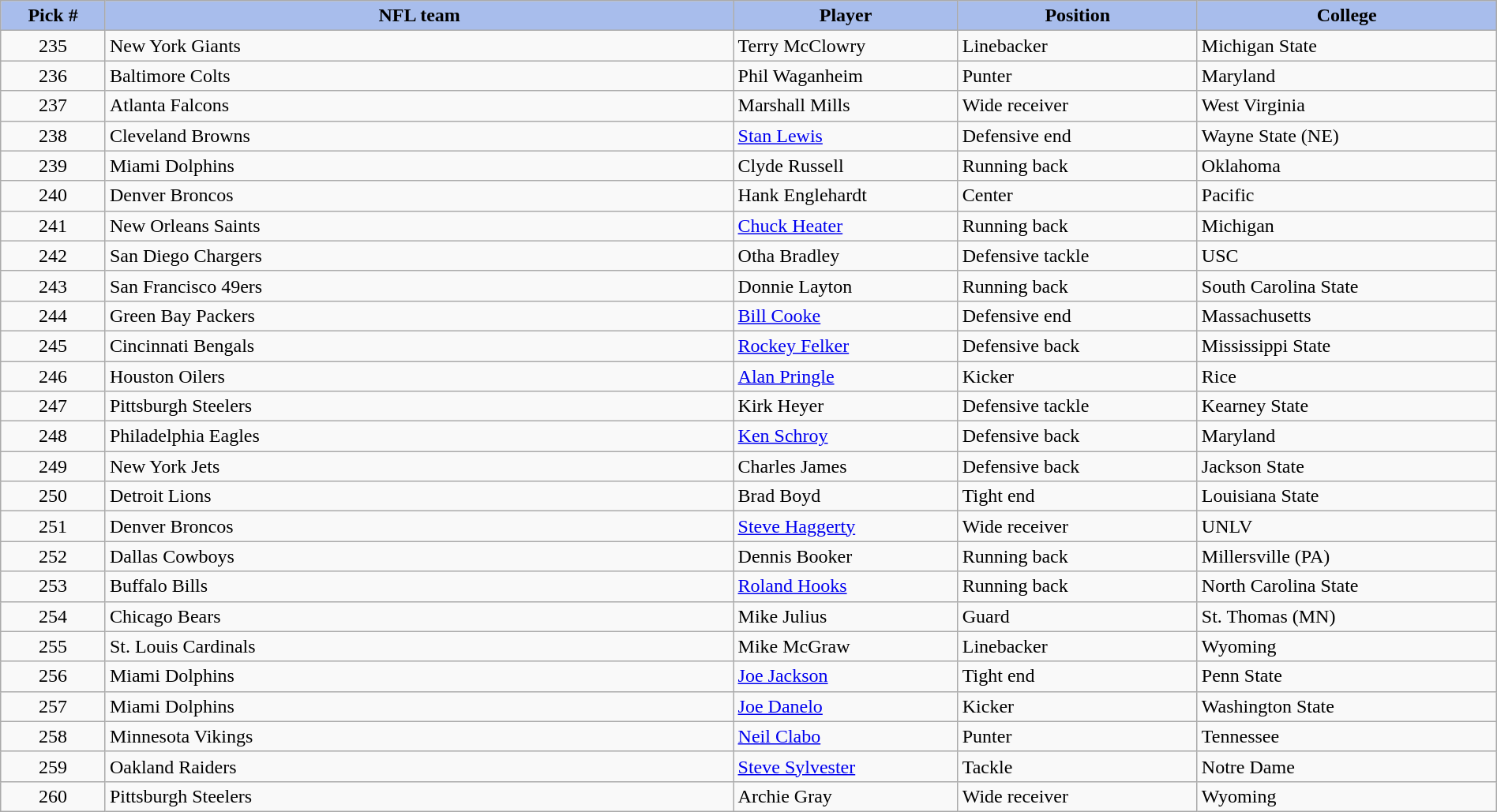<table class="wikitable sortable sortable" style="width: 100%">
<tr>
<th style="background:#A8BDEC;" width=7%>Pick #</th>
<th width=42% style="background:#A8BDEC;">NFL team</th>
<th width=15% style="background:#A8BDEC;">Player</th>
<th width=16% style="background:#A8BDEC;">Position</th>
<th width=20% style="background:#A8BDEC;">College</th>
</tr>
<tr>
<td align=center>235</td>
<td>New York Giants</td>
<td>Terry McClowry</td>
<td>Linebacker</td>
<td>Michigan State</td>
</tr>
<tr>
<td align=center>236</td>
<td>Baltimore Colts</td>
<td>Phil Waganheim</td>
<td>Punter</td>
<td>Maryland</td>
</tr>
<tr>
<td align=center>237</td>
<td>Atlanta Falcons</td>
<td>Marshall Mills</td>
<td>Wide receiver</td>
<td>West Virginia</td>
</tr>
<tr>
<td align=center>238</td>
<td>Cleveland Browns</td>
<td><a href='#'>Stan Lewis</a></td>
<td>Defensive end</td>
<td>Wayne State (NE)</td>
</tr>
<tr>
<td align=center>239</td>
<td>Miami Dolphins</td>
<td>Clyde Russell</td>
<td>Running back</td>
<td>Oklahoma</td>
</tr>
<tr>
<td align=center>240</td>
<td>Denver Broncos</td>
<td>Hank Englehardt</td>
<td>Center</td>
<td>Pacific</td>
</tr>
<tr>
<td align=center>241</td>
<td>New Orleans Saints</td>
<td><a href='#'>Chuck Heater</a></td>
<td>Running back</td>
<td>Michigan</td>
</tr>
<tr>
<td align=center>242</td>
<td>San Diego Chargers</td>
<td>Otha Bradley</td>
<td>Defensive tackle</td>
<td>USC</td>
</tr>
<tr>
<td align=center>243</td>
<td>San Francisco 49ers</td>
<td>Donnie Layton</td>
<td>Running back</td>
<td>South Carolina State</td>
</tr>
<tr>
<td align=center>244</td>
<td>Green Bay Packers</td>
<td><a href='#'>Bill Cooke</a></td>
<td>Defensive end</td>
<td>Massachusetts</td>
</tr>
<tr>
<td align=center>245</td>
<td>Cincinnati Bengals</td>
<td><a href='#'>Rockey Felker</a></td>
<td>Defensive back</td>
<td>Mississippi State</td>
</tr>
<tr>
<td align=center>246</td>
<td>Houston Oilers</td>
<td><a href='#'>Alan Pringle</a></td>
<td>Kicker</td>
<td>Rice</td>
</tr>
<tr>
<td align=center>247</td>
<td>Pittsburgh Steelers</td>
<td>Kirk Heyer</td>
<td>Defensive tackle</td>
<td>Kearney State</td>
</tr>
<tr>
<td align=center>248</td>
<td>Philadelphia Eagles</td>
<td><a href='#'>Ken Schroy</a></td>
<td>Defensive back</td>
<td>Maryland</td>
</tr>
<tr>
<td align=center>249</td>
<td>New York Jets</td>
<td>Charles James</td>
<td>Defensive back</td>
<td>Jackson State</td>
</tr>
<tr>
<td align=center>250</td>
<td>Detroit Lions</td>
<td>Brad Boyd</td>
<td>Tight end</td>
<td>Louisiana State</td>
</tr>
<tr>
<td align=center>251</td>
<td>Denver Broncos</td>
<td><a href='#'>Steve Haggerty</a></td>
<td>Wide receiver</td>
<td>UNLV</td>
</tr>
<tr>
<td align=center>252</td>
<td>Dallas Cowboys</td>
<td>Dennis Booker</td>
<td>Running back</td>
<td>Millersville (PA)</td>
</tr>
<tr>
<td align=center>253</td>
<td>Buffalo Bills</td>
<td><a href='#'>Roland Hooks</a></td>
<td>Running back</td>
<td>North Carolina State</td>
</tr>
<tr>
<td align=center>254</td>
<td>Chicago Bears</td>
<td>Mike Julius</td>
<td>Guard</td>
<td>St. Thomas (MN)</td>
</tr>
<tr>
<td align=center>255</td>
<td>St. Louis Cardinals</td>
<td>Mike McGraw</td>
<td>Linebacker</td>
<td>Wyoming</td>
</tr>
<tr>
<td align=center>256</td>
<td>Miami Dolphins</td>
<td><a href='#'>Joe Jackson</a></td>
<td>Tight end</td>
<td>Penn State</td>
</tr>
<tr>
<td align=center>257</td>
<td>Miami Dolphins</td>
<td><a href='#'>Joe Danelo</a></td>
<td>Kicker</td>
<td>Washington State</td>
</tr>
<tr>
<td align=center>258</td>
<td>Minnesota Vikings</td>
<td><a href='#'>Neil Clabo</a></td>
<td>Punter</td>
<td>Tennessee</td>
</tr>
<tr>
<td align=center>259</td>
<td>Oakland Raiders</td>
<td><a href='#'>Steve Sylvester</a></td>
<td>Tackle</td>
<td>Notre Dame</td>
</tr>
<tr>
<td align=center>260</td>
<td>Pittsburgh Steelers</td>
<td>Archie Gray</td>
<td>Wide receiver</td>
<td>Wyoming</td>
</tr>
</table>
